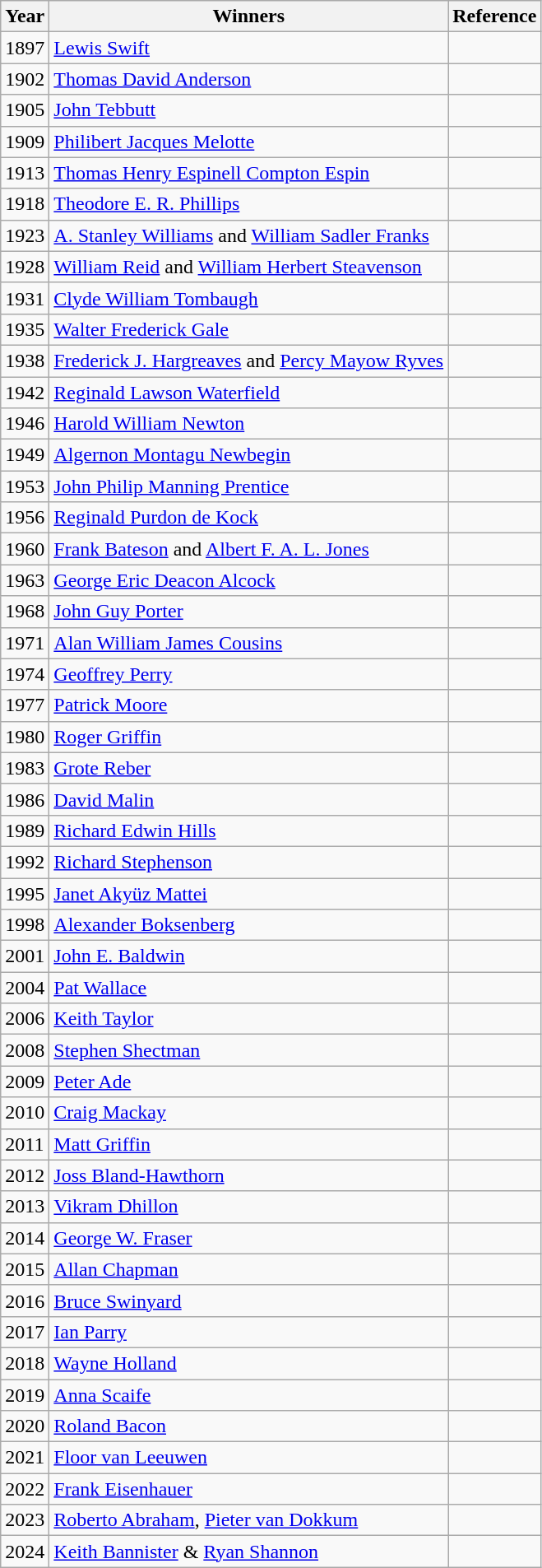<table class="wikitable">
<tr>
<th>Year</th>
<th>Winners</th>
<th>Reference</th>
</tr>
<tr>
<td>1897</td>
<td><a href='#'>Lewis Swift</a></td>
<td></td>
</tr>
<tr>
<td>1902</td>
<td><a href='#'>Thomas David Anderson</a></td>
<td></td>
</tr>
<tr>
<td>1905</td>
<td><a href='#'>John Tebbutt</a></td>
<td></td>
</tr>
<tr>
<td>1909</td>
<td><a href='#'>Philibert Jacques Melotte</a></td>
<td></td>
</tr>
<tr>
<td>1913</td>
<td><a href='#'>Thomas Henry Espinell Compton Espin</a></td>
<td></td>
</tr>
<tr>
<td>1918</td>
<td><a href='#'>Theodore E. R. Phillips</a></td>
<td></td>
</tr>
<tr>
<td>1923</td>
<td><a href='#'>A. Stanley Williams</a> and <a href='#'>William Sadler Franks</a></td>
<td></td>
</tr>
<tr>
<td>1928</td>
<td><a href='#'>William Reid</a> and <a href='#'>William Herbert Steavenson</a></td>
<td></td>
</tr>
<tr>
<td>1931</td>
<td><a href='#'>Clyde William Tombaugh</a></td>
<td></td>
</tr>
<tr>
<td>1935</td>
<td><a href='#'>Walter Frederick Gale</a></td>
<td></td>
</tr>
<tr>
<td>1938</td>
<td><a href='#'>Frederick J. Hargreaves</a> and <a href='#'>Percy Mayow Ryves</a></td>
<td></td>
</tr>
<tr>
<td>1942</td>
<td><a href='#'>Reginald Lawson Waterfield</a></td>
<td></td>
</tr>
<tr>
<td>1946</td>
<td><a href='#'>Harold William Newton</a></td>
<td></td>
</tr>
<tr>
<td>1949</td>
<td><a href='#'>Algernon Montagu Newbegin</a></td>
<td></td>
</tr>
<tr>
<td>1953</td>
<td><a href='#'>John Philip Manning Prentice</a></td>
<td></td>
</tr>
<tr>
<td>1956</td>
<td><a href='#'>Reginald Purdon de Kock</a></td>
<td></td>
</tr>
<tr>
<td>1960</td>
<td><a href='#'>Frank Bateson</a> and <a href='#'>Albert F. A. L. Jones</a></td>
<td></td>
</tr>
<tr>
<td>1963</td>
<td><a href='#'>George Eric Deacon Alcock</a></td>
<td></td>
</tr>
<tr>
<td>1968</td>
<td><a href='#'>John Guy Porter</a></td>
<td></td>
</tr>
<tr>
<td>1971</td>
<td><a href='#'>Alan William James Cousins</a></td>
<td></td>
</tr>
<tr>
<td>1974</td>
<td><a href='#'>Geoffrey Perry</a></td>
<td></td>
</tr>
<tr>
<td>1977</td>
<td><a href='#'>Patrick Moore</a></td>
<td></td>
</tr>
<tr>
<td>1980</td>
<td><a href='#'>Roger Griffin</a></td>
<td></td>
</tr>
<tr>
<td>1983</td>
<td><a href='#'>Grote Reber</a></td>
<td></td>
</tr>
<tr>
<td>1986</td>
<td><a href='#'>David Malin</a></td>
<td></td>
</tr>
<tr>
<td>1989</td>
<td><a href='#'>Richard Edwin Hills</a></td>
<td></td>
</tr>
<tr>
<td>1992</td>
<td><a href='#'>Richard Stephenson</a></td>
<td></td>
</tr>
<tr>
<td>1995</td>
<td><a href='#'>Janet Akyüz Mattei</a></td>
<td></td>
</tr>
<tr>
<td>1998</td>
<td><a href='#'>Alexander Boksenberg</a></td>
<td></td>
</tr>
<tr>
<td>2001</td>
<td><a href='#'>John E. Baldwin</a></td>
<td></td>
</tr>
<tr>
<td>2004</td>
<td><a href='#'>Pat Wallace</a></td>
<td></td>
</tr>
<tr>
<td>2006</td>
<td><a href='#'>Keith Taylor</a></td>
<td></td>
</tr>
<tr>
<td>2008</td>
<td><a href='#'>Stephen Shectman</a></td>
<td></td>
</tr>
<tr>
<td>2009</td>
<td><a href='#'>Peter Ade</a></td>
<td></td>
</tr>
<tr>
<td>2010</td>
<td><a href='#'>Craig Mackay</a></td>
<td></td>
</tr>
<tr>
<td>2011</td>
<td><a href='#'>Matt Griffin</a></td>
<td></td>
</tr>
<tr>
<td>2012</td>
<td><a href='#'>Joss Bland-Hawthorn</a></td>
<td></td>
</tr>
<tr>
<td>2013</td>
<td><a href='#'>Vikram Dhillon</a></td>
<td></td>
</tr>
<tr>
<td>2014</td>
<td><a href='#'>George W. Fraser</a></td>
<td></td>
</tr>
<tr>
<td>2015</td>
<td><a href='#'>Allan Chapman</a></td>
<td></td>
</tr>
<tr>
<td>2016</td>
<td><a href='#'>Bruce Swinyard</a></td>
<td></td>
</tr>
<tr>
<td>2017</td>
<td><a href='#'>Ian Parry</a></td>
<td></td>
</tr>
<tr>
<td>2018</td>
<td><a href='#'>Wayne Holland</a></td>
<td></td>
</tr>
<tr>
<td>2019</td>
<td><a href='#'>Anna Scaife</a></td>
<td></td>
</tr>
<tr>
<td>2020</td>
<td><a href='#'>Roland Bacon</a></td>
<td></td>
</tr>
<tr>
<td>2021</td>
<td><a href='#'>Floor van Leeuwen</a></td>
<td></td>
</tr>
<tr>
<td>2022</td>
<td><a href='#'>Frank Eisenhauer</a></td>
<td></td>
</tr>
<tr>
<td>2023</td>
<td><a href='#'>Roberto Abraham</a>, <a href='#'>Pieter van Dokkum</a></td>
<td></td>
</tr>
<tr>
<td>2024</td>
<td><a href='#'>Keith Bannister</a> & <a href='#'>Ryan Shannon</a></td>
<td></td>
</tr>
</table>
